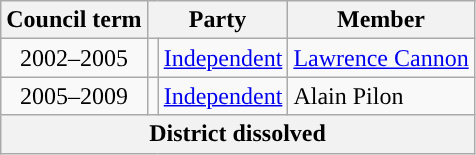<table class="wikitable">
<tr>
<th>Council term</th>
<th colspan="2">Party</th>
<th>Member</th>
</tr>
<tr>
<td align="center">2002–2005</td>
<td style="color:inherit;background-color:"></td>
<td><a href='#'>Independent</a></td>
<td><a href='#'>Lawrence Cannon</a></td>
</tr>
<tr>
<td align="center">2005–2009</td>
<td style="color:inherit;background-color:"></td>
<td><a href='#'>Independent</a></td>
<td>Alain Pilon</td>
</tr>
<tr>
<th colspan="4">District dissolved</th>
</tr>
</table>
